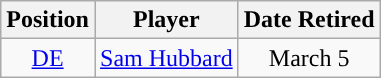<table class="wikitable" style="text-align:center">
<tr>
<th>Position</th>
<th>Player</th>
<th>Date Retired</th>
</tr>
<tr>
<td><a href='#'>DE</a></td>
<td><a href='#'>Sam Hubbard</a></td>
<td>March 5</td>
</tr>
</table>
